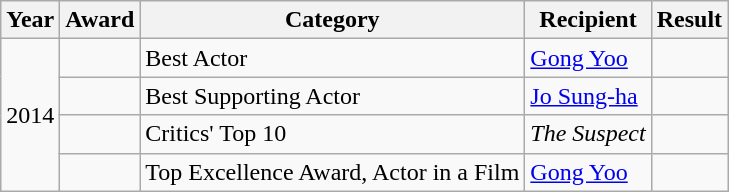<table class="wikitable">
<tr>
<th>Year</th>
<th>Award</th>
<th>Category</th>
<th>Recipient</th>
<th>Result</th>
</tr>
<tr>
<td rowspan=4>2014</td>
<td></td>
<td>Best Actor</td>
<td><a href='#'>Gong Yoo</a></td>
<td></td>
</tr>
<tr>
<td></td>
<td>Best Supporting Actor</td>
<td><a href='#'>Jo Sung-ha</a></td>
<td></td>
</tr>
<tr>
<td></td>
<td>Critics' Top 10</td>
<td><em>The Suspect</em></td>
<td></td>
</tr>
<tr>
<td></td>
<td>Top Excellence Award, Actor in a Film</td>
<td><a href='#'>Gong Yoo</a></td>
<td></td>
</tr>
</table>
